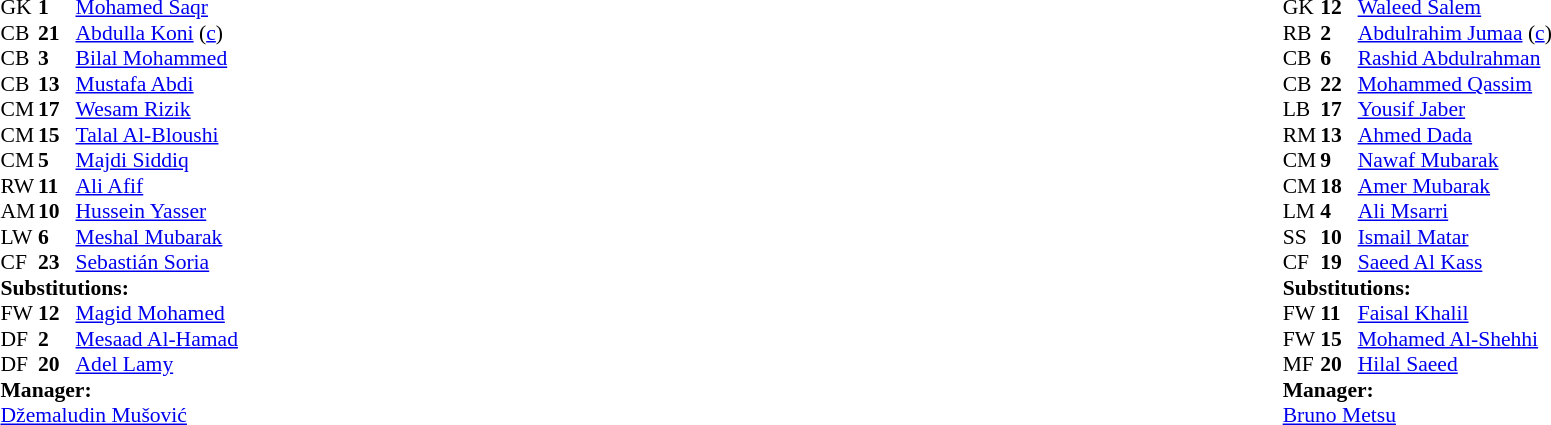<table width="100%">
<tr>
<td valign="top" width="50%"><br><table style="font-size: 90%" cellspacing="0" cellpadding="0">
<tr>
<th width="25"></th>
<th width="25"></th>
</tr>
<tr>
<td>GK</td>
<td><strong>1</strong></td>
<td><a href='#'>Mohamed Saqr</a></td>
</tr>
<tr>
<td>CB</td>
<td><strong>21</strong></td>
<td><a href='#'>Abdulla Koni</a> (<a href='#'>c</a>)</td>
<td></td>
</tr>
<tr>
<td>CB</td>
<td><strong>3</strong></td>
<td><a href='#'>Bilal Mohammed</a></td>
</tr>
<tr>
<td>CB</td>
<td><strong>13</strong></td>
<td><a href='#'>Mustafa Abdi</a></td>
<td></td>
<td></td>
</tr>
<tr>
<td>CM</td>
<td><strong>17</strong></td>
<td><a href='#'>Wesam Rizik</a></td>
<td></td>
<td></td>
</tr>
<tr>
<td>CM</td>
<td><strong>15</strong></td>
<td><a href='#'>Talal Al-Bloushi</a></td>
</tr>
<tr>
<td>CM</td>
<td><strong>5</strong></td>
<td><a href='#'>Majdi Siddiq</a></td>
<td></td>
</tr>
<tr>
<td>RW</td>
<td><strong>11</strong></td>
<td><a href='#'>Ali Afif</a></td>
<td></td>
<td></td>
</tr>
<tr>
<td>AM</td>
<td><strong>10</strong></td>
<td><a href='#'>Hussein Yasser</a></td>
</tr>
<tr>
<td>LW</td>
<td><strong>6</strong></td>
<td><a href='#'>Meshal Mubarak</a></td>
<td></td>
</tr>
<tr>
<td>CF</td>
<td><strong>23</strong></td>
<td><a href='#'>Sebastián Soria</a></td>
<td></td>
</tr>
<tr>
<td colspan=3><strong>Substitutions:</strong></td>
</tr>
<tr>
<td>FW</td>
<td><strong>12</strong></td>
<td><a href='#'>Magid Mohamed</a></td>
<td></td>
<td></td>
</tr>
<tr>
<td>DF</td>
<td><strong>2</strong></td>
<td><a href='#'>Mesaad Al-Hamad</a></td>
<td></td>
<td></td>
</tr>
<tr>
<td>DF</td>
<td><strong>20</strong></td>
<td><a href='#'>Adel Lamy</a></td>
<td></td>
<td></td>
</tr>
<tr>
<td colspan=3><strong>Manager:</strong></td>
</tr>
<tr>
<td colspan=3> <a href='#'>Džemaludin Mušović</a></td>
</tr>
</table>
</td>
<td valign="top" width="50%"><br><table style="font-size: 90%" cellspacing="0" cellpadding="0" align="center">
<tr>
<th width=25></th>
<th width=25></th>
</tr>
<tr>
<td>GK</td>
<td><strong>12</strong></td>
<td><a href='#'>Waleed Salem</a></td>
</tr>
<tr>
<td>RB</td>
<td><strong>2</strong></td>
<td><a href='#'>Abdulrahim Jumaa</a> (<a href='#'>c</a>)</td>
</tr>
<tr>
<td>CB</td>
<td><strong>6</strong></td>
<td><a href='#'>Rashid Abdulrahman</a></td>
<td></td>
</tr>
<tr>
<td>CB</td>
<td><strong>22</strong></td>
<td><a href='#'>Mohammed Qassim</a></td>
</tr>
<tr>
<td>LB</td>
<td><strong>17</strong></td>
<td><a href='#'>Yousif Jaber</a></td>
</tr>
<tr>
<td>RM</td>
<td><strong>13</strong></td>
<td><a href='#'>Ahmed Dada</a></td>
</tr>
<tr>
<td>CM</td>
<td><strong>9</strong></td>
<td><a href='#'>Nawaf Mubarak</a></td>
<td></td>
<td></td>
</tr>
<tr>
<td>CM</td>
<td><strong>18</strong></td>
<td><a href='#'>Amer Mubarak</a></td>
<td></td>
<td></td>
</tr>
<tr>
<td>LM</td>
<td><strong>4</strong></td>
<td><a href='#'>Ali Msarri</a></td>
</tr>
<tr>
<td>SS</td>
<td><strong>10</strong></td>
<td><a href='#'>Ismail Matar</a></td>
<td></td>
</tr>
<tr>
<td>CF</td>
<td><strong>19</strong></td>
<td><a href='#'>Saeed Al Kass</a></td>
<td></td>
<td></td>
</tr>
<tr>
<td colspan=3><strong>Substitutions:</strong></td>
</tr>
<tr>
<td>FW</td>
<td><strong>11</strong></td>
<td><a href='#'>Faisal Khalil</a></td>
<td></td>
<td></td>
</tr>
<tr>
<td>FW</td>
<td><strong>15</strong></td>
<td><a href='#'>Mohamed Al-Shehhi</a></td>
<td></td>
<td></td>
</tr>
<tr>
<td>MF</td>
<td><strong>20</strong></td>
<td><a href='#'>Hilal Saeed</a></td>
<td></td>
<td></td>
</tr>
<tr>
<td colspan=3><strong>Manager:</strong></td>
</tr>
<tr>
<td colspan=4> <a href='#'>Bruno Metsu</a></td>
</tr>
</table>
</td>
</tr>
</table>
